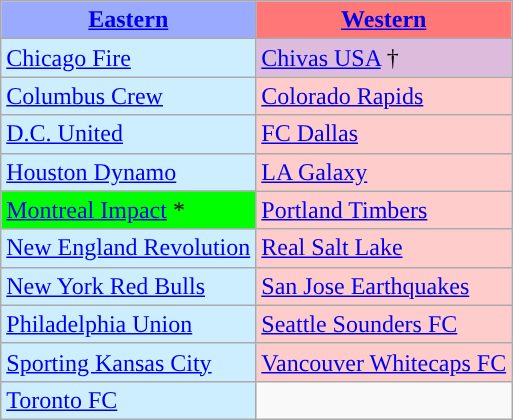<table class="wikitable">
<tr>
<th style="background-color: #9AF;"><a href='#'>Eastern</a></th>
<th style="background-color: #F77;"><a href='#'>Western</a></th>
</tr>
<tr>
<td style="background-color: #CEF;"><a href='#'>Chicago Fire</a></td>
<td style="background-color: #DBD;"><a href='#'>Chivas USA</a> †</td>
</tr>
<tr>
<td style="background-color: #CEF;"><a href='#'>Columbus Crew</a></td>
<td style="background-color: #FCC;"><a href='#'>Colorado Rapids</a></td>
</tr>
<tr>
<td style="background-color: #CEF;"><a href='#'>D.C. United</a></td>
<td style="background-color: #FCC;"><a href='#'>FC Dallas</a></td>
</tr>
<tr>
<td style="background-color: #CEF;"><a href='#'>Houston Dynamo</a></td>
<td style="background-color: #FCC;"><a href='#'>LA Galaxy</a></td>
</tr>
<tr>
<td style="background-color: #0F0;"><a href='#'>Montreal Impact</a> *</td>
<td style="background-color: #FCC;"><a href='#'>Portland Timbers</a></td>
</tr>
<tr>
<td style="background-color: #CEF;"><a href='#'>New England Revolution</a></td>
<td style="background-color: #FCC;"><a href='#'>Real Salt Lake</a></td>
</tr>
<tr>
<td style="background-color: #CEF;"><a href='#'>New York Red Bulls</a></td>
<td style="background-color: #FCC;"><a href='#'>San Jose Earthquakes</a></td>
</tr>
<tr>
<td style="background-color: #CEF;"><a href='#'>Philadelphia Union</a></td>
<td style="background-color: #FCC;"><a href='#'>Seattle Sounders FC</a></td>
</tr>
<tr>
<td style="background-color: #CEF;"><a href='#'>Sporting Kansas City</a></td>
<td style="background-color: #FCC;"><a href='#'>Vancouver Whitecaps FC</a></td>
</tr>
<tr>
<td style="background-color: #CEF;"><a href='#'>Toronto FC</a></td>
<td></td>
</tr>
</table>
